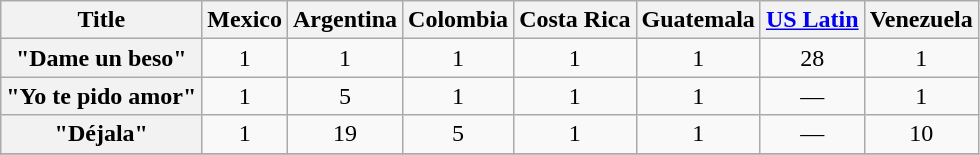<table class="wikitable plainrowheaders" style="text-align:center;" border="1">
<tr>
<th>Title</th>
<th>Mexico</th>
<th>Argentina</th>
<th>Colombia</th>
<th>Costa Rica</th>
<th>Guatemala</th>
<th><a href='#'>US Latin</a></th>
<th>Venezuela</th>
</tr>
<tr>
<th scope="row">"Dame un beso"</th>
<td>1</td>
<td>1</td>
<td>1</td>
<td>1</td>
<td>1</td>
<td>28</td>
<td>1</td>
</tr>
<tr>
<th scope="row">"Yo te pido amor"</th>
<td>1</td>
<td>5</td>
<td>1</td>
<td>1</td>
<td>1</td>
<td>—</td>
<td>1</td>
</tr>
<tr>
<th scope="row">"Déjala"</th>
<td>1</td>
<td>19</td>
<td>5</td>
<td>1</td>
<td>1</td>
<td>—</td>
<td>10</td>
</tr>
<tr>
</tr>
</table>
